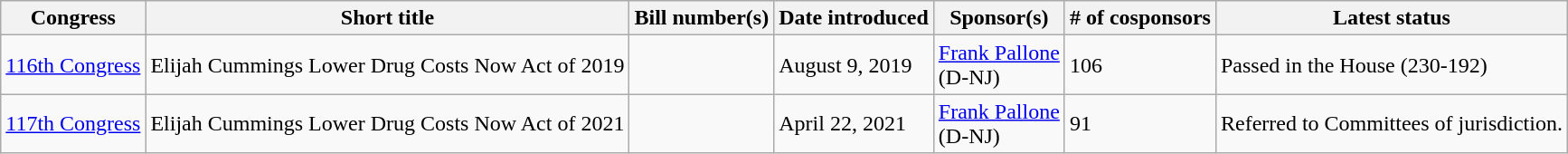<table class="wikitable">
<tr>
<th>Congress</th>
<th>Short title</th>
<th>Bill number(s)</th>
<th>Date introduced</th>
<th>Sponsor(s)</th>
<th># of cosponsors</th>
<th>Latest status</th>
</tr>
<tr>
<td><a href='#'>116th Congress</a></td>
<td>Elijah Cummings Lower Drug Costs Now Act of 2019</td>
<td></td>
<td>August 9, 2019</td>
<td><a href='#'>Frank Pallone</a><br>(D-NJ)</td>
<td>106</td>
<td>Passed in the House (230-192)</td>
</tr>
<tr>
<td><a href='#'>117th Congress</a></td>
<td>Elijah Cummings Lower Drug Costs Now Act of 2021</td>
<td></td>
<td>April 22, 2021</td>
<td><a href='#'>Frank Pallone</a><br>(D-NJ)</td>
<td>91</td>
<td>Referred to Committees of jurisdiction.</td>
</tr>
</table>
